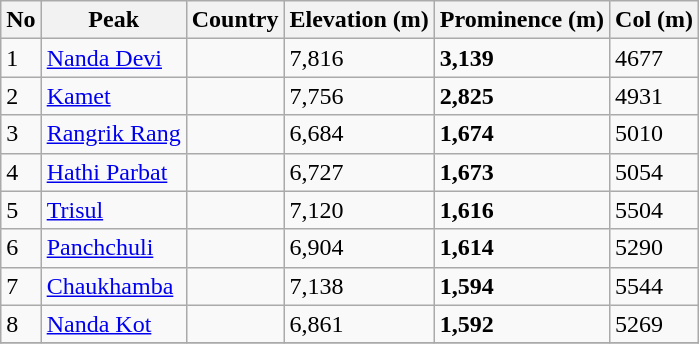<table class="wikitable sortable">
<tr>
<th>No</th>
<th>Peak</th>
<th>Country</th>
<th>Elevation (m)</th>
<th>Prominence (m)</th>
<th>Col (m)</th>
</tr>
<tr>
<td>1</td>
<td><a href='#'>Nanda Devi</a></td>
<td></td>
<td>7,816</td>
<td><strong>3,139</strong></td>
<td>4677</td>
</tr>
<tr>
<td>2</td>
<td><a href='#'>Kamet</a></td>
<td></td>
<td>7,756</td>
<td><strong>2,825</strong></td>
<td>4931</td>
</tr>
<tr>
<td>3</td>
<td><a href='#'>Rangrik Rang</a></td>
<td></td>
<td>6,684</td>
<td><strong>1,674</strong></td>
<td>5010</td>
</tr>
<tr>
<td>4</td>
<td><a href='#'>Hathi Parbat</a></td>
<td></td>
<td>6,727</td>
<td><strong>1,673</strong></td>
<td>5054</td>
</tr>
<tr>
<td>5</td>
<td><a href='#'>Trisul</a></td>
<td></td>
<td>7,120</td>
<td><strong>1,616</strong></td>
<td>5504</td>
</tr>
<tr>
<td>6</td>
<td><a href='#'>Panchchuli</a></td>
<td></td>
<td>6,904</td>
<td><strong>1,614</strong></td>
<td>5290</td>
</tr>
<tr>
<td>7</td>
<td><a href='#'>Chaukhamba</a></td>
<td></td>
<td>7,138</td>
<td><strong>1,594</strong></td>
<td>5544</td>
</tr>
<tr>
<td>8</td>
<td><a href='#'>Nanda Kot</a></td>
<td></td>
<td>6,861</td>
<td><strong>1,592</strong></td>
<td>5269</td>
</tr>
<tr>
</tr>
</table>
